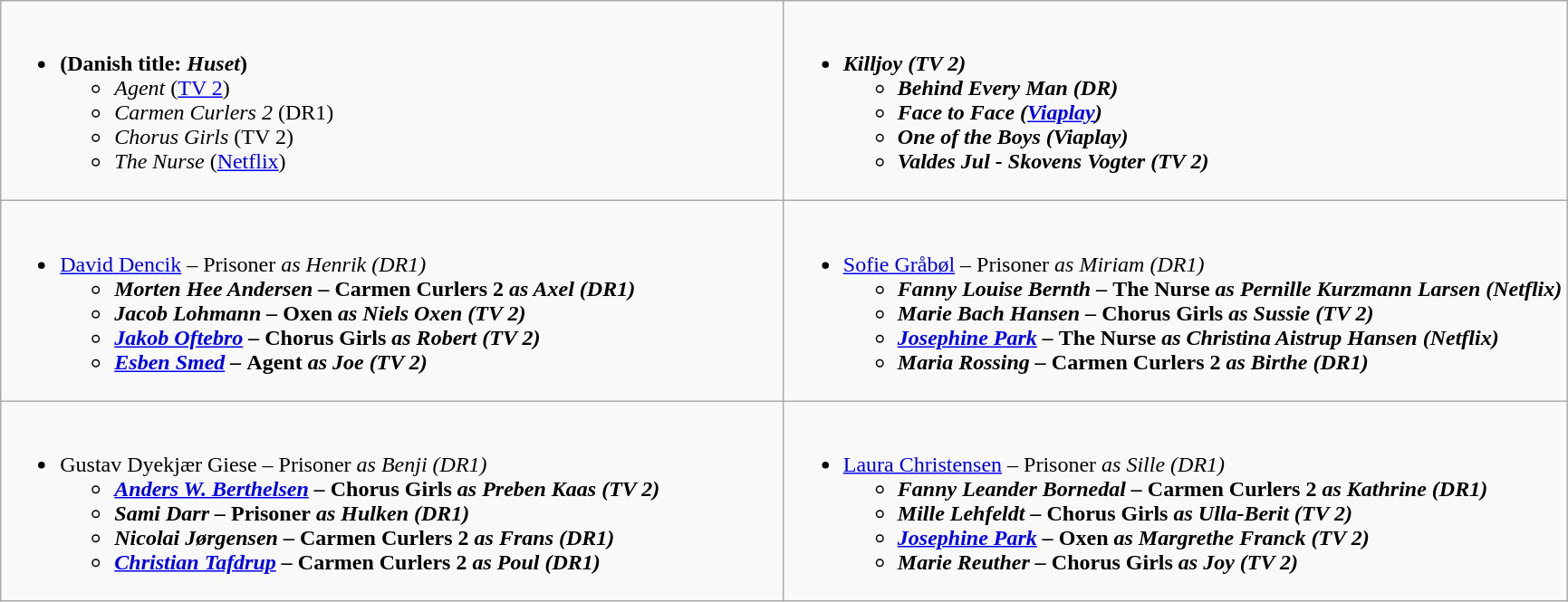<table class=wikitable style="width="100%">
<tr>
<td valign="top" width="50%"><br><ul><li><strong> (Danish title: <em>Huset</em>)</strong><ul><li><em>Agent</em> (<a href='#'>TV 2</a>)</li><li><em>Carmen Curlers 2</em> (DR1)</li><li><em>Chorus Girls</em> (TV 2)</li><li><em>The Nurse</em> (<a href='#'>Netflix</a>)</li></ul></li></ul></td>
<td valign="top" width="50%"><br><ul><li><strong><em>Killjoy<em> (TV 2)<strong><ul><li></em>Behind Every Man<em> (DR)</li><li></em>Face to Face<em> (<a href='#'>Viaplay</a>)</li><li></em>One of the Boys<em> (Viaplay)</li><li></em>Valdes Jul - Skovens Vogter<em> (TV 2)</li></ul></li></ul></td>
</tr>
<tr>
<td valign="top" width="50%"><br><ul><li></strong><a href='#'>David Dencik</a> – </em>Prisoner<em> as Henrik (DR1)<strong><ul><li>Morten Hee Andersen – </em>Carmen Curlers 2<em> as Axel (DR1)</li><li>Jacob Lohmann – </em>Oxen<em> as Niels Oxen (TV 2)</li><li><a href='#'>Jakob Oftebro</a> – </em>Chorus Girls<em> as Robert (TV 2)</li><li><a href='#'>Esben Smed</a> – </em>Agent<em> as Joe (TV 2)</li></ul></li></ul></td>
<td valign="top" width="50%"><br><ul><li></strong><a href='#'>Sofie Gråbøl</a> – </em>Prisoner<em> as Miriam (DR1)<strong><ul><li>Fanny Louise Bernth – </em>The Nurse<em> as Pernille Kurzmann Larsen (Netflix)</li><li>Marie Bach Hansen – </em>Chorus Girls<em> as Sussie (TV 2)</li><li><a href='#'>Josephine Park</a> – </em>The Nurse<em> as Christina Aistrup Hansen (Netflix)</li><li>Maria Rossing – </em>Carmen Curlers 2<em> as Birthe (DR1)</li></ul></li></ul></td>
</tr>
<tr>
<td valign="top" width="50%"><br><ul><li></strong>Gustav Dyekjær Giese – </em>Prisoner<em> as Benji (DR1)<strong><ul><li><a href='#'>Anders W. Berthelsen</a> – </em>Chorus Girls<em> as Preben Kaas (TV 2)</li><li>Sami Darr – </em>Prisoner<em> as Hulken (DR1)</li><li>Nicolai Jørgensen – </em>Carmen Curlers 2<em> as Frans (DR1)</li><li><a href='#'>Christian Tafdrup</a> – </em>Carmen Curlers 2<em> as Poul (DR1)</li></ul></li></ul></td>
<td valign="top" width="50%"><br><ul><li></strong><a href='#'>Laura Christensen</a> – </em>Prisoner<em> as Sille (DR1)<strong><ul><li>Fanny Leander Bornedal – </em>Carmen Curlers 2<em> as Kathrine (DR1)</li><li>Mille Lehfeldt – </em>Chorus Girls<em> as Ulla-Berit (TV 2)</li><li><a href='#'>Josephine Park</a> – </em>Oxen<em> as Margrethe Franck (TV 2)</li><li>Marie Reuther – </em>Chorus Girls<em> as Joy (TV 2)</li></ul></li></ul></td>
</tr>
</table>
